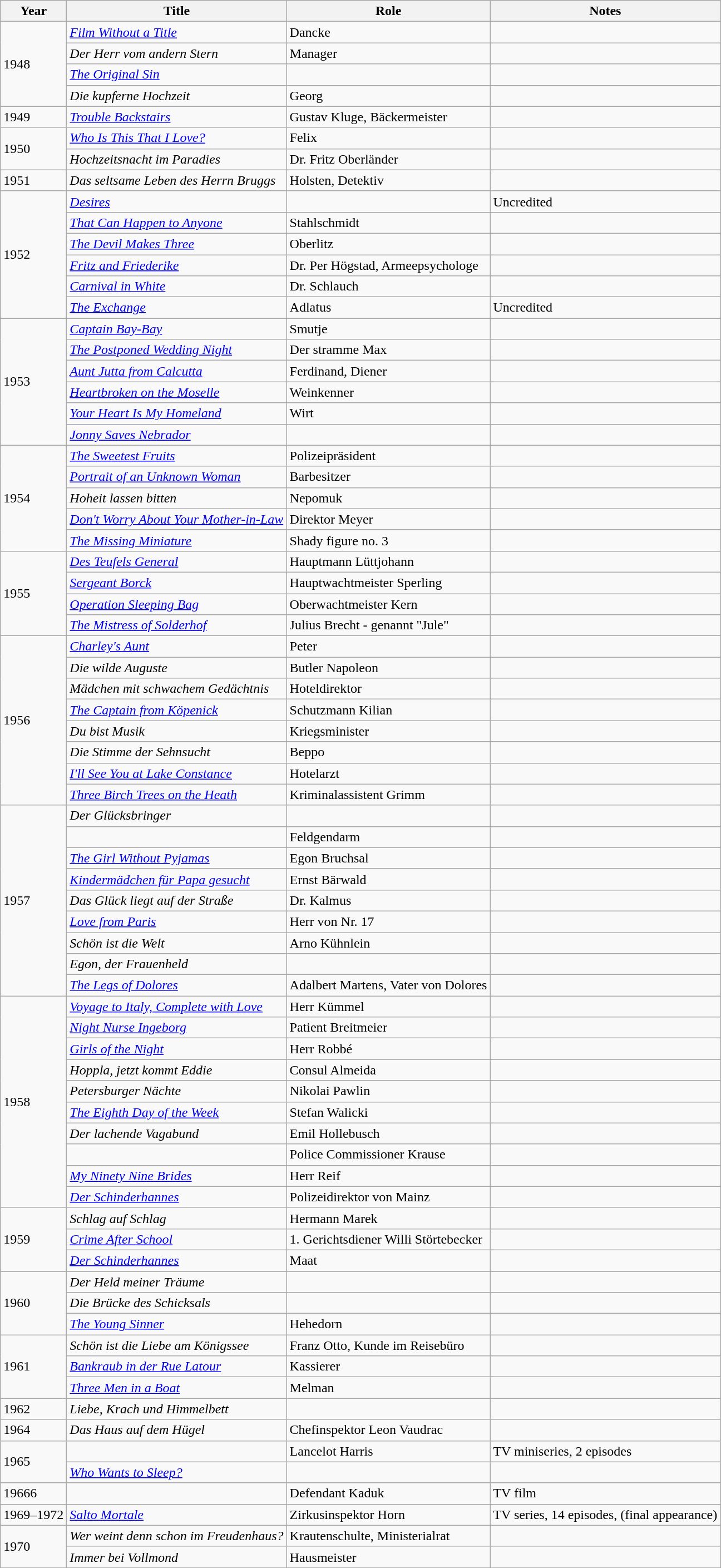<table class="wikitable sortable">
<tr>
<th>Year</th>
<th>Title</th>
<th>Role</th>
<th class="unsortable">Notes</th>
</tr>
<tr>
<td rowspan=4>1948</td>
<td><em><a href='#'>Film Without a Title</a></em></td>
<td>Dancke</td>
<td></td>
</tr>
<tr>
<td><em>Der Herr vom andern Stern</em></td>
<td>Manager</td>
<td></td>
</tr>
<tr>
<td><em><a href='#'>The Original Sin</a></em></td>
<td></td>
<td></td>
</tr>
<tr>
<td><em>Die kupferne Hochzeit</em></td>
<td>Georg</td>
<td></td>
</tr>
<tr>
<td>1949</td>
<td><em><a href='#'>Trouble Backstairs</a></em></td>
<td>Gustav Kluge, Bäckermeister</td>
<td></td>
</tr>
<tr>
<td rowspan=2>1950</td>
<td><em><a href='#'>Who Is This That I Love?</a></em></td>
<td>Felix</td>
<td></td>
</tr>
<tr>
<td><em>Hochzeitsnacht im Paradies</em></td>
<td>Dr. Fritz Oberländer</td>
<td></td>
</tr>
<tr>
<td>1951</td>
<td><em>Das seltsame Leben des Herrn Bruggs</em></td>
<td>Holsten, Detektiv</td>
<td></td>
</tr>
<tr>
<td rowspan=6>1952</td>
<td><em><a href='#'>Desires</a></em></td>
<td></td>
<td>Uncredited</td>
</tr>
<tr>
<td><em><a href='#'>That Can Happen to Anyone</a></em></td>
<td>Stahlschmidt</td>
<td></td>
</tr>
<tr>
<td><em><a href='#'>The Devil Makes Three</a></em></td>
<td>Oberlitz</td>
<td></td>
</tr>
<tr>
<td><em><a href='#'>Fritz and Friederike</a></em></td>
<td>Dr. Per Högstad, Armeepsychologe</td>
<td></td>
</tr>
<tr>
<td><em><a href='#'>Carnival in White</a></em></td>
<td>Dr. Schlauch</td>
<td></td>
</tr>
<tr>
<td><em><a href='#'>The Exchange</a></em></td>
<td>Adlatus</td>
<td>Uncredited</td>
</tr>
<tr>
<td rowspan=6>1953</td>
<td><em><a href='#'>Captain Bay-Bay</a></em></td>
<td>Smutje</td>
<td></td>
</tr>
<tr>
<td><em><a href='#'>The Postponed Wedding Night</a></em></td>
<td>Der stramme Max</td>
<td></td>
</tr>
<tr>
<td><em><a href='#'>Aunt Jutta from Calcutta</a></em></td>
<td>Ferdinand, Diener</td>
<td></td>
</tr>
<tr>
<td><em><a href='#'>Heartbroken on the Moselle</a></em></td>
<td>Weinkenner</td>
<td></td>
</tr>
<tr>
<td><em><a href='#'>Your Heart Is My Homeland</a></em></td>
<td>Wirt</td>
<td></td>
</tr>
<tr>
<td><em><a href='#'>Jonny Saves Nebrador</a></em></td>
<td></td>
<td></td>
</tr>
<tr>
<td rowspan=5>1954</td>
<td><em><a href='#'>The Sweetest Fruits</a></em></td>
<td>Polizeipräsident</td>
<td></td>
</tr>
<tr>
<td><em><a href='#'>Portrait of an Unknown Woman</a></em></td>
<td>Barbesitzer</td>
<td></td>
</tr>
<tr>
<td><em>Hoheit lassen bitten</em></td>
<td>Nepomuk</td>
<td></td>
</tr>
<tr>
<td><em><a href='#'>Don't Worry About Your Mother-in-Law</a></em></td>
<td>Direktor Meyer</td>
<td></td>
</tr>
<tr>
<td><em><a href='#'>The Missing Miniature</a></em></td>
<td>Shady figure no. 3</td>
<td></td>
</tr>
<tr>
<td rowspan=4>1955</td>
<td><em><a href='#'>Des Teufels General</a></em></td>
<td>Hauptmann Lüttjohann</td>
<td></td>
</tr>
<tr>
<td><em><a href='#'>Sergeant Borck</a></em></td>
<td>Hauptwachtmeister Sperling</td>
<td></td>
</tr>
<tr>
<td><em><a href='#'>Operation Sleeping Bag</a></em></td>
<td>Oberwachtmeister Kern</td>
<td></td>
</tr>
<tr>
<td><em><a href='#'>The Mistress of Solderhof</a></em></td>
<td>Julius Brecht - genannt "Jule"</td>
<td></td>
</tr>
<tr>
<td rowspan=8>1956</td>
<td><em><a href='#'>Charley's Aunt</a></em></td>
<td>Peter</td>
<td></td>
</tr>
<tr>
<td><em>Die wilde Auguste</em></td>
<td>Butler Napoleon</td>
<td></td>
</tr>
<tr>
<td><em>Mädchen mit schwachem Gedächtnis</em></td>
<td>Hoteldirektor</td>
<td></td>
</tr>
<tr>
<td><em><a href='#'>The Captain from Köpenick</a></em></td>
<td>Schutzmann Kilian</td>
<td></td>
</tr>
<tr>
<td><em>Du bist Musik</em></td>
<td>Kriegsminister</td>
<td></td>
</tr>
<tr>
<td><em>Die Stimme der Sehnsucht</em></td>
<td>Beppo</td>
<td></td>
</tr>
<tr>
<td><em><a href='#'>I'll See You at Lake Constance</a></em></td>
<td>Hotelarzt</td>
<td></td>
</tr>
<tr>
<td><em><a href='#'>Three Birch Trees on the Heath</a></em></td>
<td>Kriminalassistent Grimm</td>
<td></td>
</tr>
<tr>
<td rowspan=9>1957</td>
<td><em>Der Glücksbringer</em></td>
<td></td>
<td></td>
</tr>
<tr>
<td><em></em></td>
<td>Feldgendarm</td>
<td></td>
</tr>
<tr>
<td><em><a href='#'>The Girl Without Pyjamas</a></em></td>
<td>Egon Bruchsal</td>
<td></td>
</tr>
<tr>
<td><em><a href='#'>Kindermädchen für Papa gesucht</a></em></td>
<td>Ernst Bärwald</td>
<td></td>
</tr>
<tr>
<td><em>Das Glück liegt auf der Straße</em></td>
<td>Dr. Kalmus</td>
<td></td>
</tr>
<tr>
<td><em><a href='#'>Love from Paris</a></em></td>
<td>Herr von Nr. 17</td>
<td></td>
</tr>
<tr>
<td><em>Schön ist die Welt</em></td>
<td>Arno Kühnlein</td>
<td></td>
</tr>
<tr>
<td><em>Egon, der Frauenheld</em></td>
<td></td>
<td></td>
</tr>
<tr>
<td><em><a href='#'>The Legs of Dolores</a></em></td>
<td>Adalbert Martens, Vater von Dolores</td>
<td></td>
</tr>
<tr>
<td rowspan=10>1958</td>
<td><em><a href='#'>Voyage to Italy, Complete with Love</a></em></td>
<td>Herr Kümmel</td>
<td></td>
</tr>
<tr>
<td><em><a href='#'>Night Nurse Ingeborg</a></em></td>
<td>Patient Breitmeier</td>
<td></td>
</tr>
<tr>
<td><em><a href='#'>Girls of the Night</a></em></td>
<td>Herr Robbé</td>
<td></td>
</tr>
<tr>
<td><em>Hoppla, jetzt kommt Eddie</em></td>
<td>Consul Almeida</td>
<td></td>
</tr>
<tr>
<td><em>Petersburger Nächte</em></td>
<td>Nikolai Pawlin</td>
<td></td>
</tr>
<tr>
<td><em><a href='#'>The Eighth Day of the Week</a></em></td>
<td>Stefan Walicki</td>
<td></td>
</tr>
<tr>
<td><em>Der lachende Vagabund</em></td>
<td>Emil Hollebusch</td>
<td></td>
</tr>
<tr>
<td><em></em></td>
<td>Police Commissioner Krause</td>
<td></td>
</tr>
<tr>
<td><em><a href='#'>My Ninety Nine Brides</a></em></td>
<td>Herr Reif</td>
<td></td>
</tr>
<tr>
<td><em><a href='#'>Der Schinderhannes</a></em></td>
<td>Polizeidirektor von Mainz</td>
<td></td>
</tr>
<tr>
<td rowspan=3>1959</td>
<td><em>Schlag auf Schlag</em></td>
<td>Hermann Marek</td>
<td></td>
</tr>
<tr>
<td><em><a href='#'>Crime After School</a></em></td>
<td>1. Gerichtsdiener Willi Störtebecker</td>
<td></td>
</tr>
<tr>
<td><em><a href='#'>Der Schinderhannes</a></em></td>
<td>Maat</td>
<td></td>
</tr>
<tr>
<td rowspan=3>1960</td>
<td><em>Der Held meiner Träume</em></td>
<td></td>
<td></td>
</tr>
<tr>
<td><em>Die Brücke des Schicksals</em></td>
<td></td>
<td></td>
</tr>
<tr>
<td><em><a href='#'>The Young Sinner</a></em></td>
<td>Hehedorn</td>
<td></td>
</tr>
<tr>
<td rowspan=3>1961</td>
<td><em>Schön ist die Liebe am Königssee</em></td>
<td>Franz Otto, Kunde im Reisebüro</td>
<td></td>
</tr>
<tr>
<td><em><a href='#'>Bankraub in der Rue Latour</a></em></td>
<td>Kassierer</td>
<td></td>
</tr>
<tr>
<td><em><a href='#'>Three Men in a Boat</a></em></td>
<td>Melman</td>
<td></td>
</tr>
<tr>
<td>1962</td>
<td><em>Liebe, Krach und Himmelbett</em></td>
<td></td>
<td></td>
</tr>
<tr>
<td>1964</td>
<td><em>Das Haus auf dem Hügel</em></td>
<td>Chefinspektor Leon Vaudrac</td>
<td></td>
</tr>
<tr>
<td rowspan=2>1965</td>
<td><em></em></td>
<td>Lancelot Harris</td>
<td>TV miniseries, 2 episodes</td>
</tr>
<tr>
<td><em><a href='#'>Who Wants to Sleep?</a></em></td>
<td></td>
<td></td>
</tr>
<tr>
<td>19666</td>
<td><em></em></td>
<td>Defendant Kaduk</td>
<td>TV film</td>
</tr>
<tr>
<td>1969–1972</td>
<td><em><a href='#'>Salto Mortale</a></em></td>
<td>Zirkusinspektor Horn</td>
<td>TV series, 14 episodes, (final appearance)</td>
</tr>
<tr>
<td rowspan=2>1970</td>
<td><em>Wer weint denn schon im Freudenhaus?</em></td>
<td>Krautenschulte, Ministerialrat</td>
<td></td>
</tr>
<tr>
<td><em>Immer bei Vollmond</em></td>
<td>Hausmeister</td>
<td></td>
</tr>
</table>
